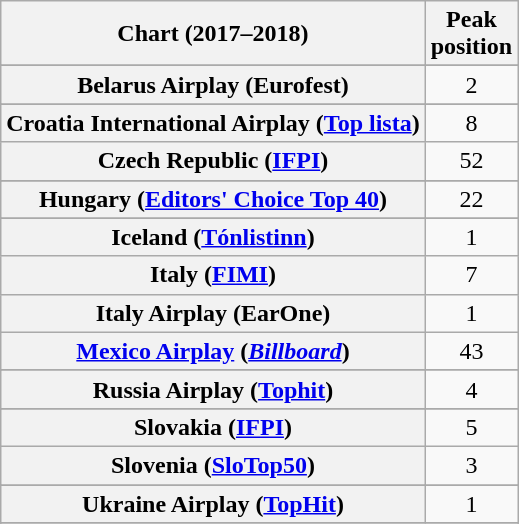<table class="wikitable sortable plainrowheaders" style="text-align:center;">
<tr>
<th scope="col">Chart (2017–2018)</th>
<th scope="col">Peak<br>position</th>
</tr>
<tr>
</tr>
<tr>
<th scope="row">Belarus Airplay (Eurofest)</th>
<td>2</td>
</tr>
<tr>
</tr>
<tr>
</tr>
<tr>
</tr>
<tr>
</tr>
<tr>
</tr>
<tr>
</tr>
<tr>
</tr>
<tr>
<th scope="row">Croatia International Airplay (<a href='#'>Top lista</a>)</th>
<td>8</td>
</tr>
<tr>
<th scope="row">Czech Republic (<a href='#'>IFPI</a>)</th>
<td>52</td>
</tr>
<tr>
</tr>
<tr>
</tr>
<tr>
<th scope="row">Hungary (<a href='#'>Editors' Choice Top 40</a>)</th>
<td>22</td>
</tr>
<tr>
</tr>
<tr>
<th scope="row">Iceland (<a href='#'>Tónlistinn</a>)</th>
<td>1</td>
</tr>
<tr>
<th scope="row">Italy (<a href='#'>FIMI</a>)</th>
<td>7</td>
</tr>
<tr>
<th scope="row">Italy Airplay (EarOne)</th>
<td>1</td>
</tr>
<tr>
<th scope="row"><a href='#'>Mexico Airplay</a> (<em><a href='#'>Billboard</a></em>)</th>
<td>43</td>
</tr>
<tr>
</tr>
<tr>
<th scope="row">Russia Airplay (<a href='#'>Tophit</a>)</th>
<td>4</td>
</tr>
<tr>
</tr>
<tr>
<th scope="row">Slovakia (<a href='#'>IFPI</a>)</th>
<td>5</td>
</tr>
<tr>
<th scope="row">Slovenia (<a href='#'>SloTop50</a>)</th>
<td>3</td>
</tr>
<tr>
</tr>
<tr>
</tr>
<tr>
<th scope="row">Ukraine Airplay (<a href='#'>TopHit</a>)</th>
<td>1</td>
</tr>
<tr>
</tr>
<tr>
</tr>
<tr>
</tr>
<tr>
</tr>
<tr>
</tr>
</table>
